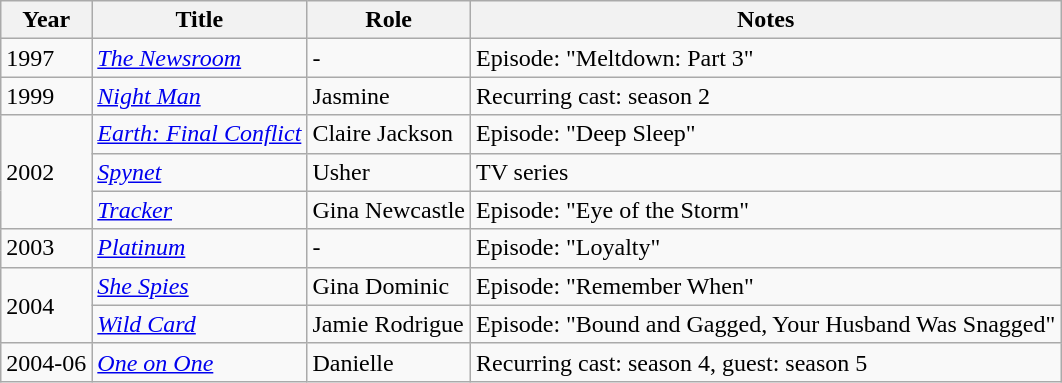<table class="wikitable plainrowheaders sortable" style="margin-right: 0;">
<tr>
<th scope="col">Year</th>
<th scope="col">Title</th>
<th scope="col">Role</th>
<th scope="col" class="unsortable">Notes</th>
</tr>
<tr>
<td>1997</td>
<td data-sort-value="Newsroom, The"><em><a href='#'>The Newsroom</a></em></td>
<td>-</td>
<td>Episode: "Meltdown: Part 3"</td>
</tr>
<tr>
<td>1999</td>
<td><em><a href='#'>Night Man</a></em></td>
<td>Jasmine</td>
<td>Recurring cast: season 2</td>
</tr>
<tr>
<td rowspan=3>2002</td>
<td><em><a href='#'>Earth: Final Conflict</a></em></td>
<td>Claire Jackson</td>
<td>Episode: "Deep Sleep"</td>
</tr>
<tr>
<td><em><a href='#'>Spynet</a></em></td>
<td>Usher</td>
<td>TV series</td>
</tr>
<tr>
<td><em><a href='#'>Tracker</a></em></td>
<td>Gina Newcastle</td>
<td>Episode: "Eye of the Storm"</td>
</tr>
<tr>
<td>2003</td>
<td><em><a href='#'>Platinum</a></em></td>
<td>-</td>
<td>Episode: "Loyalty"</td>
</tr>
<tr>
<td rowspan=2>2004</td>
<td><em><a href='#'>She Spies</a></em></td>
<td>Gina Dominic</td>
<td>Episode: "Remember When"</td>
</tr>
<tr>
<td><em><a href='#'>Wild Card</a></em></td>
<td>Jamie Rodrigue</td>
<td>Episode: "Bound and Gagged, Your Husband Was Snagged"</td>
</tr>
<tr>
<td>2004-06</td>
<td><em><a href='#'>One on One</a></em></td>
<td>Danielle</td>
<td>Recurring cast: season 4, guest: season 5</td>
</tr>
</table>
